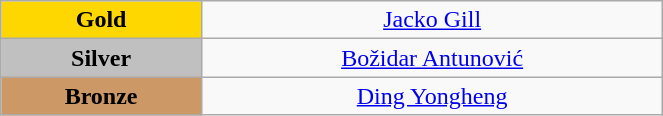<table class="wikitable" style="text-align:center; " width="35%">
<tr>
<td bgcolor="gold"><strong>Gold</strong></td>
<td><a href='#'>Jacko Gill</a><br>  <small><em></em></small></td>
</tr>
<tr>
<td bgcolor="silver"><strong>Silver</strong></td>
<td><a href='#'>Božidar Antunović</a><br>  <small><em></em></small></td>
</tr>
<tr>
<td bgcolor="CC9966"><strong>Bronze</strong></td>
<td><a href='#'>Ding Yongheng</a><br>  <small><em></em></small></td>
</tr>
</table>
